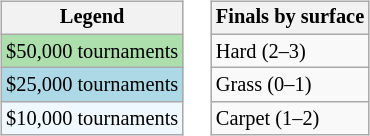<table>
<tr valign=top>
<td><br><table class=wikitable style="font-size:85%">
<tr>
<th>Legend</th>
</tr>
<tr style="background:#addfad;">
<td>$50,000 tournaments</td>
</tr>
<tr style="background:lightblue;">
<td>$25,000 tournaments</td>
</tr>
<tr style="background:#f0f8ff;">
<td>$10,000 tournaments</td>
</tr>
</table>
</td>
<td><br><table class=wikitable style="font-size:85%">
<tr>
<th>Finals by surface</th>
</tr>
<tr>
<td>Hard (2–3)</td>
</tr>
<tr>
<td>Grass (0–1)</td>
</tr>
<tr>
<td>Carpet (1–2)</td>
</tr>
</table>
</td>
</tr>
</table>
